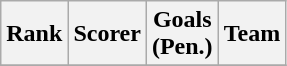<table class="wikitable">
<tr>
<th>Rank</th>
<th>Scorer</th>
<th>Goals<br>(Pen.)</th>
<th>Team</th>
</tr>
<tr>
</tr>
</table>
